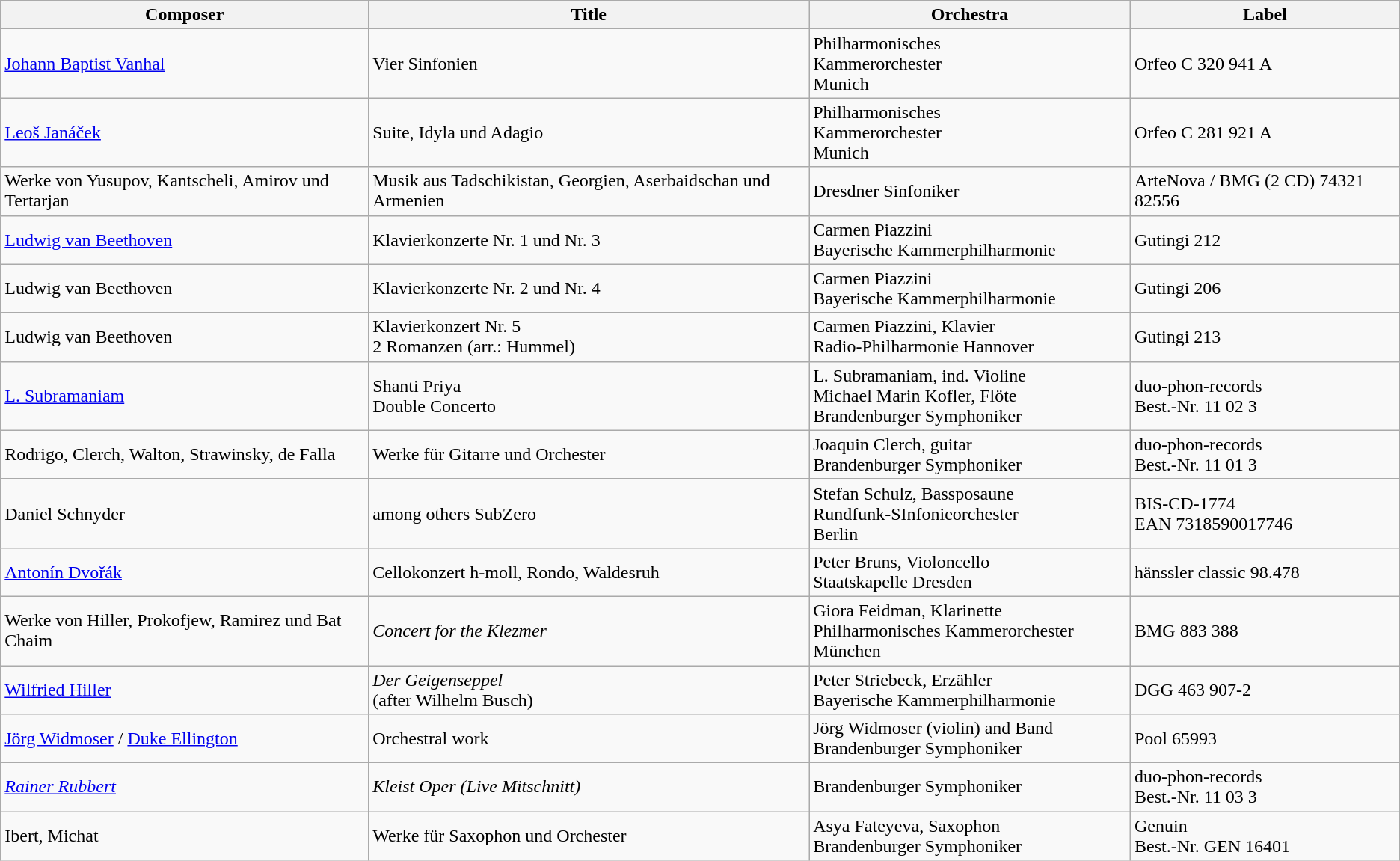<table class="wikitable">
<tr>
<th>Composer</th>
<th>Title</th>
<th>Orchestra</th>
<th>Label</th>
</tr>
<tr>
<td><a href='#'>Johann Baptist Vanhal</a></td>
<td>Vier Sinfonien</td>
<td>Philharmonisches<br>Kammerorchester<br>Munich</td>
<td>Orfeo C 320 941 A</td>
</tr>
<tr>
<td><a href='#'>Leoš Janáček</a></td>
<td>Suite, Idyla und Adagio</td>
<td>Philharmonisches<br>Kammerorchester<br>Munich</td>
<td>Orfeo C 281 921 A</td>
</tr>
<tr>
<td>Werke von Yusupov, Kantscheli, Amirov und Tertarjan</td>
<td>Musik aus Tadschikistan, Georgien, Aserbaidschan und Armenien</td>
<td>Dresdner Sinfoniker</td>
<td>ArteNova / BMG (2 CD) 74321 82556</td>
</tr>
<tr>
<td><a href='#'>Ludwig van Beethoven</a></td>
<td>Klavierkonzerte Nr. 1 und Nr. 3</td>
<td>Carmen Piazzini<br>Bayerische Kammerphilharmonie</td>
<td>Gutingi 212</td>
</tr>
<tr>
<td>Ludwig van Beethoven</td>
<td>Klavierkonzerte Nr. 2 und Nr. 4</td>
<td>Carmen Piazzini<br>Bayerische Kammerphilharmonie</td>
<td>Gutingi 206</td>
</tr>
<tr>
<td>Ludwig van Beethoven</td>
<td>Klavierkonzert Nr. 5<br>2 Romanzen (arr.: Hummel)</td>
<td>Carmen Piazzini, Klavier<br>Radio-Philharmonie Hannover</td>
<td>Gutingi 213</td>
</tr>
<tr>
<td><a href='#'>L. Subramaniam</a></td>
<td>Shanti Priya<br>Double Concerto</td>
<td>L. Subramaniam, ind. Violine<br>Michael Marin Kofler, Flöte<br>Brandenburger Symphoniker</td>
<td>duo-phon-records<br>Best.-Nr. 11 02 3</td>
</tr>
<tr>
<td>Rodrigo, Clerch, Walton, Strawinsky, de Falla</td>
<td>Werke für Gitarre und Orchester</td>
<td>Joaquin Clerch, guitar<br>Brandenburger Symphoniker</td>
<td>duo-phon-records<br>Best.-Nr. 11 01 3</td>
</tr>
<tr>
<td>Daniel Schnyder</td>
<td>among others SubZero</td>
<td>Stefan Schulz, Bassposaune<br>Rundfunk-SInfonieorchester<br>Berlin</td>
<td>BIS-CD-1774<br>EAN 7318590017746</td>
</tr>
<tr>
<td><a href='#'>Antonín Dvořák</a></td>
<td>Cellokonzert h-moll, Rondo, Waldesruh</td>
<td>Peter Bruns, Violoncello<br>Staatskapelle Dresden</td>
<td>hänssler classic 98.478</td>
</tr>
<tr>
<td>Werke von Hiller, Prokofjew, Ramirez und Bat Chaim</td>
<td><em>Concert for the Klezmer</em></td>
<td>Giora Feidman, Klarinette<br>Philharmonisches Kammerorchester München</td>
<td>BMG 883 388</td>
</tr>
<tr>
<td><a href='#'>Wilfried Hiller</a></td>
<td><em>Der Geigenseppel</em><br>(after Wilhelm Busch)</td>
<td>Peter Striebeck, Erzähler<br>Bayerische Kammerphilharmonie</td>
<td>DGG 463 907-2</td>
</tr>
<tr>
<td><a href='#'>Jörg Widmoser</a> / <a href='#'>Duke Ellington</a></td>
<td>Orchestral work</td>
<td>Jörg Widmoser (violin) and Band<br>Brandenburger Symphoniker</td>
<td>Pool 65993</td>
</tr>
<tr>
<td><em><a href='#'>Rainer Rubbert</a></em></td>
<td><em>Kleist Oper (Live Mitschnitt)</em></td>
<td>Brandenburger Symphoniker</td>
<td>duo-phon-records<br>Best.-Nr. 11 03 3</td>
</tr>
<tr>
<td>Ibert, Michat</td>
<td>Werke für Saxophon und Orchester</td>
<td>Asya Fateyeva, Saxophon<br>Brandenburger Symphoniker</td>
<td>Genuin<br>Best.-Nr. GEN 16401</td>
</tr>
</table>
